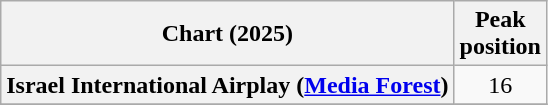<table class="wikitable plainrowheaders" style="text-align:center">
<tr>
<th scope="col">Chart (2025)</th>
<th scope="col">Peak<br>position</th>
</tr>
<tr>
<th scope="row">Israel International Airplay (<a href='#'>Media Forest</a>)</th>
<td>16</td>
</tr>
<tr>
</tr>
</table>
